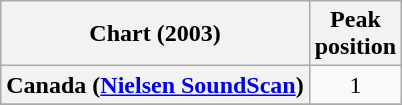<table class="wikitable sortable plainrowheaders" style="text-align:center">
<tr>
<th scope="col">Chart (2003)</th>
<th scope="col">Peak<br>position</th>
</tr>
<tr>
<th scope="row">Canada (<a href='#'>Nielsen SoundScan</a>)</th>
<td>1</td>
</tr>
<tr>
</tr>
<tr>
</tr>
</table>
